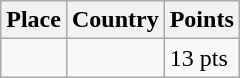<table class=wikitable>
<tr>
<th>Place</th>
<th>Country</th>
<th>Points</th>
</tr>
<tr>
<td align=center></td>
<td></td>
<td>13 pts</td>
</tr>
</table>
